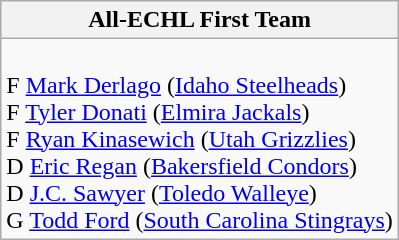<table class="wikitable">
<tr>
<th>All-ECHL First Team</th>
</tr>
<tr>
<td><br> F <a href='#'>Mark Derlago</a> (<a href='#'>Idaho Steelheads</a>)<br>
 F <a href='#'>Tyler Donati</a> (<a href='#'>Elmira Jackals</a>)<br>
 F <a href='#'>Ryan Kinasewich</a> (<a href='#'>Utah Grizzlies</a>)<br>
 D <a href='#'>Eric Regan</a> (<a href='#'>Bakersfield Condors</a>)<br>
 D <a href='#'>J.C. Sawyer</a> (<a href='#'>Toledo Walleye</a>)<br>
 G <a href='#'>Todd Ford</a> (<a href='#'>South Carolina Stingrays</a>)<br></td>
</tr>
</table>
